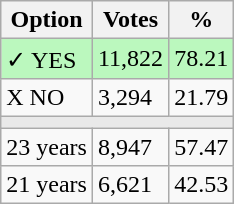<table class="wikitable">
<tr>
<th>Option</th>
<th>Votes</th>
<th>%</th>
</tr>
<tr>
<td style=background:#bbf8be>✓ YES</td>
<td style=background:#bbf8be>11,822</td>
<td style=background:#bbf8be>78.21</td>
</tr>
<tr>
<td>X NO</td>
<td>3,294</td>
<td>21.79</td>
</tr>
<tr>
<td colspan="3" bgcolor="#E9E9E9"></td>
</tr>
<tr>
<td>23 years</td>
<td>8,947</td>
<td>57.47</td>
</tr>
<tr>
<td>21 years</td>
<td>6,621</td>
<td>42.53</td>
</tr>
</table>
